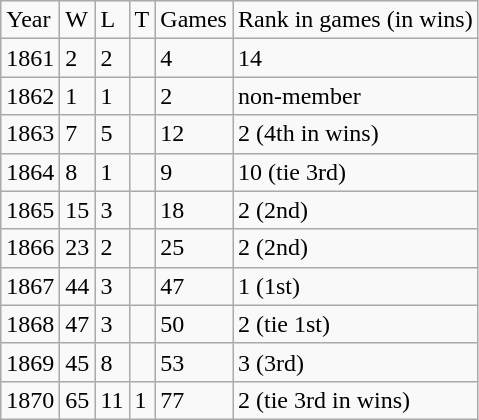<table class="wikitable sortable">
<tr>
<td>Year</td>
<td>W</td>
<td>L</td>
<td>T</td>
<td>Games</td>
<td>Rank in games (in wins)</td>
</tr>
<tr>
<td>1861</td>
<td>2</td>
<td>2</td>
<td></td>
<td>4</td>
<td>14</td>
</tr>
<tr>
<td>1862</td>
<td>1</td>
<td>1</td>
<td></td>
<td>2</td>
<td>non-member</td>
</tr>
<tr>
<td>1863</td>
<td>7</td>
<td>5</td>
<td></td>
<td>12</td>
<td>2 (4th in wins)</td>
</tr>
<tr>
<td>1864</td>
<td>8</td>
<td>1</td>
<td></td>
<td>9</td>
<td>10 (tie 3rd)</td>
</tr>
<tr>
<td>1865</td>
<td>15</td>
<td>3</td>
<td></td>
<td>18</td>
<td>2 (2nd)</td>
</tr>
<tr>
<td>1866</td>
<td>23</td>
<td>2</td>
<td></td>
<td>25</td>
<td>2 (2nd)</td>
</tr>
<tr>
<td>1867</td>
<td>44</td>
<td>3</td>
<td></td>
<td>47</td>
<td>1 (1st)</td>
</tr>
<tr>
<td>1868</td>
<td>47</td>
<td>3</td>
<td></td>
<td>50</td>
<td>2 (tie 1st)</td>
</tr>
<tr>
<td>1869</td>
<td>45</td>
<td>8</td>
<td></td>
<td>53</td>
<td>3 (3rd)</td>
</tr>
<tr>
<td>1870</td>
<td>65</td>
<td>11</td>
<td>1</td>
<td>77</td>
<td>2 (tie 3rd in wins)</td>
</tr>
</table>
